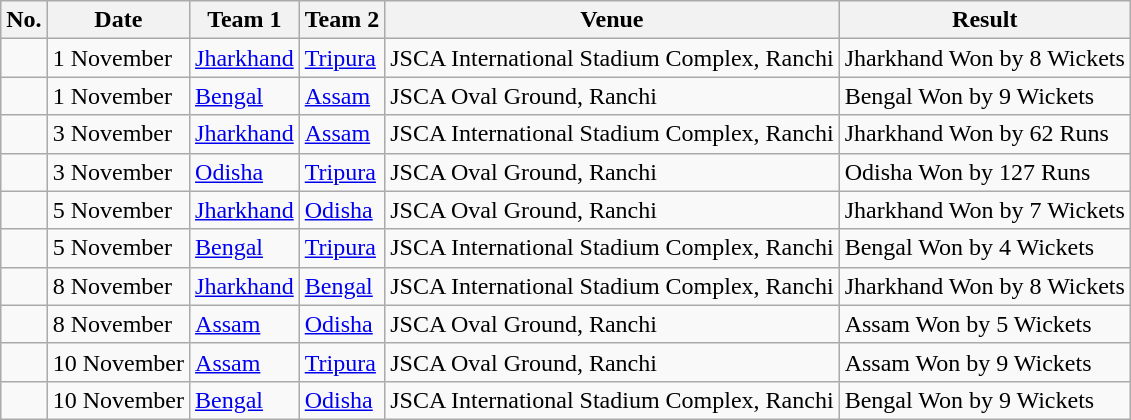<table class="wikitable collapsible collapsed">
<tr>
<th>No.</th>
<th>Date</th>
<th>Team 1</th>
<th>Team 2</th>
<th>Venue</th>
<th>Result</th>
</tr>
<tr>
<td> </td>
<td>1 November</td>
<td><a href='#'>Jharkhand</a></td>
<td><a href='#'>Tripura</a></td>
<td>JSCA International Stadium Complex, Ranchi</td>
<td>Jharkhand Won by 8 Wickets</td>
</tr>
<tr>
<td> </td>
<td>1 November</td>
<td><a href='#'>Bengal</a></td>
<td><a href='#'>Assam</a></td>
<td>JSCA Oval Ground, Ranchi</td>
<td>Bengal Won by 9 Wickets</td>
</tr>
<tr>
<td> </td>
<td>3 November</td>
<td><a href='#'>Jharkhand</a></td>
<td><a href='#'>Assam</a></td>
<td>JSCA International Stadium Complex, Ranchi</td>
<td>Jharkhand Won by 62 Runs</td>
</tr>
<tr>
<td> </td>
<td>3 November</td>
<td><a href='#'>Odisha</a></td>
<td><a href='#'>Tripura</a></td>
<td>JSCA Oval Ground, Ranchi</td>
<td>Odisha Won by 127 Runs</td>
</tr>
<tr>
<td> </td>
<td>5 November</td>
<td><a href='#'>Jharkhand</a></td>
<td><a href='#'>Odisha</a></td>
<td>JSCA Oval Ground, Ranchi</td>
<td>Jharkhand Won by 7 Wickets</td>
</tr>
<tr>
<td> </td>
<td>5 November</td>
<td><a href='#'>Bengal</a></td>
<td><a href='#'>Tripura</a></td>
<td>JSCA International Stadium Complex, Ranchi</td>
<td>Bengal Won by 4 Wickets</td>
</tr>
<tr>
<td> </td>
<td>8 November</td>
<td><a href='#'>Jharkhand</a></td>
<td><a href='#'>Bengal</a></td>
<td>JSCA International Stadium Complex, Ranchi</td>
<td>Jharkhand Won by 8 Wickets</td>
</tr>
<tr>
<td> </td>
<td>8 November</td>
<td><a href='#'>Assam</a></td>
<td><a href='#'>Odisha</a></td>
<td>JSCA Oval Ground, Ranchi</td>
<td>Assam Won by 5 Wickets</td>
</tr>
<tr>
<td> </td>
<td>10 November</td>
<td><a href='#'>Assam</a></td>
<td><a href='#'>Tripura</a></td>
<td>JSCA Oval Ground, Ranchi</td>
<td>Assam Won by 9 Wickets</td>
</tr>
<tr>
<td> </td>
<td>10 November</td>
<td><a href='#'>Bengal</a></td>
<td><a href='#'>Odisha</a></td>
<td>JSCA International Stadium Complex, Ranchi</td>
<td>Bengal Won by 9 Wickets</td>
</tr>
</table>
